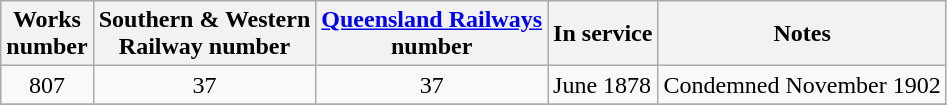<table class="wikitable sortable">
<tr>
<th>Works<br>number</th>
<th>Southern & Western<br>Railway number</th>
<th><a href='#'>Queensland Railways</a><br>number</th>
<th>In service</th>
<th>Notes</th>
</tr>
<tr>
<td align=center>807</td>
<td align=center>37</td>
<td align=center>37</td>
<td>June 1878</td>
<td>Condemned November 1902</td>
</tr>
<tr>
</tr>
</table>
